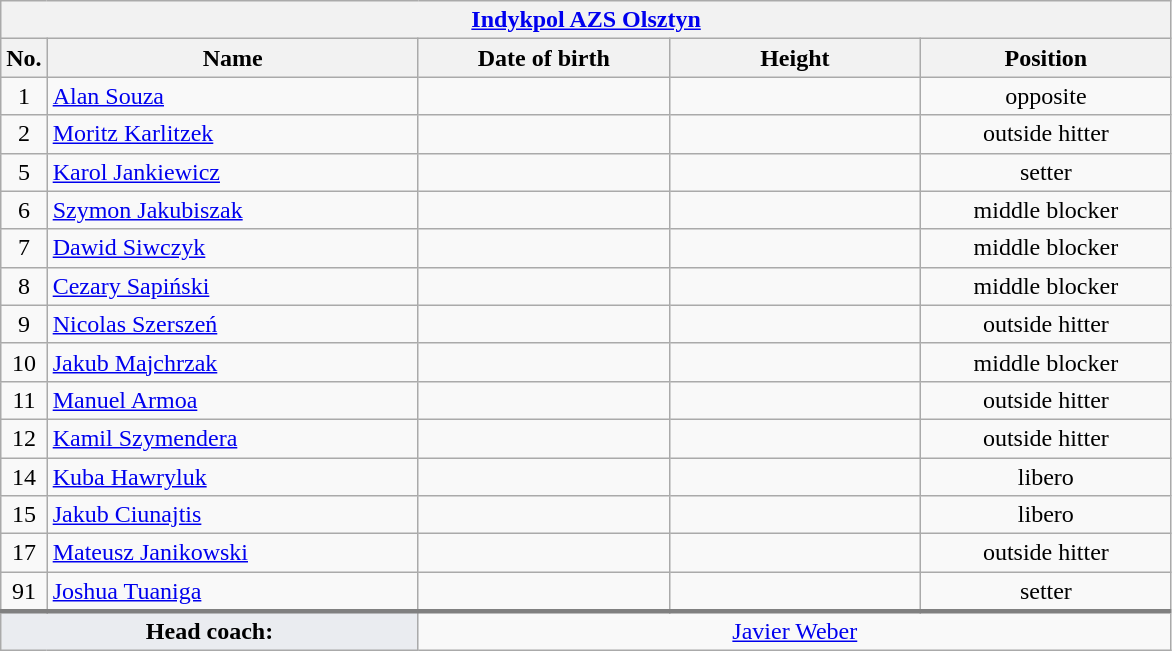<table class="wikitable collapsible collapsed" style="font-size:100%; text-align:center">
<tr>
<th colspan=5 style="width:30em"><a href='#'>Indykpol AZS Olsztyn</a></th>
</tr>
<tr>
<th>No.</th>
<th style="width:15em">Name</th>
<th style="width:10em">Date of birth</th>
<th style="width:10em">Height</th>
<th style="width:10em">Position</th>
</tr>
<tr>
<td>1</td>
<td align=left> <a href='#'>Alan Souza</a></td>
<td align=right></td>
<td></td>
<td>opposite</td>
</tr>
<tr>
<td>2</td>
<td align=left> <a href='#'>Moritz Karlitzek</a></td>
<td align=right></td>
<td></td>
<td>outside hitter</td>
</tr>
<tr>
<td>5</td>
<td align=left> <a href='#'>Karol Jankiewicz</a></td>
<td align=right></td>
<td></td>
<td>setter</td>
</tr>
<tr>
<td>6</td>
<td align=left> <a href='#'>Szymon Jakubiszak</a></td>
<td align=right></td>
<td></td>
<td>middle blocker</td>
</tr>
<tr>
<td>7</td>
<td align=left> <a href='#'>Dawid Siwczyk</a></td>
<td align=right></td>
<td></td>
<td>middle blocker</td>
</tr>
<tr>
<td>8</td>
<td align=left> <a href='#'>Cezary Sapiński</a></td>
<td align=right></td>
<td></td>
<td>middle blocker</td>
</tr>
<tr>
<td>9</td>
<td align=left> <a href='#'>Nicolas Szerszeń</a></td>
<td align=right></td>
<td></td>
<td>outside hitter</td>
</tr>
<tr>
<td>10</td>
<td align=left> <a href='#'>Jakub Majchrzak</a></td>
<td align=right></td>
<td></td>
<td>middle blocker</td>
</tr>
<tr>
<td>11</td>
<td align=left> <a href='#'>Manuel Armoa</a></td>
<td align=right></td>
<td></td>
<td>outside hitter</td>
</tr>
<tr>
<td>12</td>
<td align=left> <a href='#'>Kamil Szymendera</a></td>
<td align=right></td>
<td></td>
<td>outside hitter</td>
</tr>
<tr>
<td>14</td>
<td align=left> <a href='#'>Kuba Hawryluk</a></td>
<td align=right></td>
<td></td>
<td>libero</td>
</tr>
<tr>
<td>15</td>
<td align=left> <a href='#'>Jakub Ciunajtis</a></td>
<td align=right></td>
<td></td>
<td>libero</td>
</tr>
<tr>
<td>17</td>
<td align=left> <a href='#'>Mateusz Janikowski</a></td>
<td align=right></td>
<td></td>
<td>outside hitter</td>
</tr>
<tr>
<td>91</td>
<td align=left> <a href='#'>Joshua Tuaniga</a></td>
<td align=right></td>
<td></td>
<td>setter</td>
</tr>
<tr style="border-top: 3px solid grey">
<td colspan=2 style="background:#EAECF0"><strong>Head coach:</strong></td>
<td colspan=3> <a href='#'>Javier Weber</a></td>
</tr>
</table>
